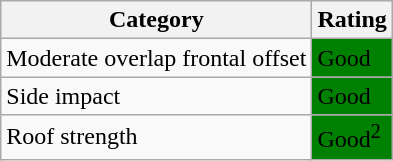<table class="wikitable">
<tr>
<th>Category</th>
<th>Rating</th>
</tr>
<tr>
<td>Moderate overlap frontal offset</td>
<td style="background: green">Good</td>
</tr>
<tr>
<td>Side impact</td>
<td style="background: green">Good</td>
</tr>
<tr>
<td>Roof strength</td>
<td style="background: green">Good<sup>2</sup></td>
</tr>
</table>
